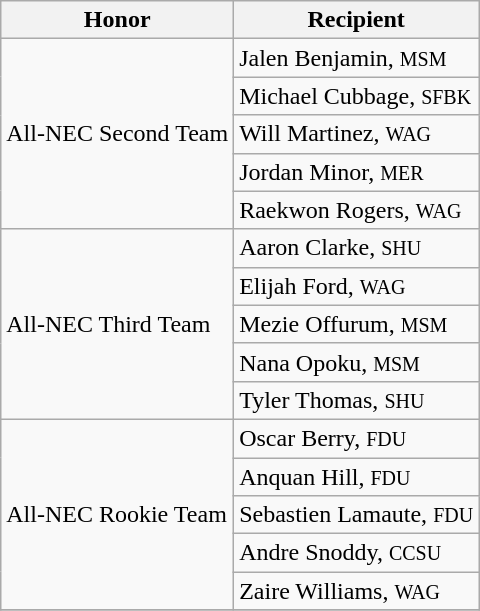<table class="wikitable" border="1">
<tr>
<th>Honor</th>
<th>Recipient</th>
</tr>
<tr>
<td rowspan="5" valign="middle">All-NEC Second Team</td>
<td>Jalen Benjamin, <small>MSM</small></td>
</tr>
<tr>
<td>Michael Cubbage, <small>SFBK</small></td>
</tr>
<tr>
<td>Will Martinez, <small>WAG</small></td>
</tr>
<tr>
<td>Jordan Minor, <small>MER</small></td>
</tr>
<tr>
<td>Raekwon Rogers, <small>WAG</small></td>
</tr>
<tr>
<td rowspan="5" valign="middle">All-NEC Third Team</td>
<td>Aaron Clarke, <small>SHU</small></td>
</tr>
<tr>
<td>Elijah Ford, <small>WAG</small></td>
</tr>
<tr>
<td>Mezie Offurum, <small>MSM</small></td>
</tr>
<tr>
<td>Nana Opoku, <small>MSM</small></td>
</tr>
<tr>
<td>Tyler Thomas, <small>SHU</small></td>
</tr>
<tr>
<td rowspan="5" valign="middle">All-NEC Rookie Team</td>
<td>Oscar Berry, <small>FDU</small></td>
</tr>
<tr>
<td>Anquan Hill, <small>FDU</small></td>
</tr>
<tr>
<td>Sebastien Lamaute, <small>FDU</small></td>
</tr>
<tr>
<td>Andre Snoddy, <small>CCSU</small></td>
</tr>
<tr>
<td>Zaire Williams, <small>WAG</small></td>
</tr>
<tr>
</tr>
</table>
